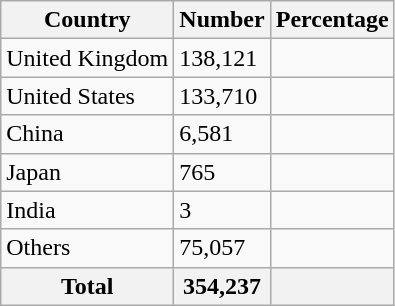<table class="wikitable sortable">
<tr>
<th>Country</th>
<th>Number</th>
<th>Percentage</th>
</tr>
<tr>
<td>United Kingdom</td>
<td>138,121</td>
<td></td>
</tr>
<tr>
<td>United States</td>
<td>133,710</td>
<td></td>
</tr>
<tr>
<td>China</td>
<td>6,581</td>
<td></td>
</tr>
<tr>
<td>Japan</td>
<td>765</td>
<td></td>
</tr>
<tr>
<td>India</td>
<td>3</td>
<td></td>
</tr>
<tr>
<td>Others</td>
<td>75,057</td>
<td></td>
</tr>
<tr>
<th>Total</th>
<th>354,237</th>
<th></th>
</tr>
</table>
